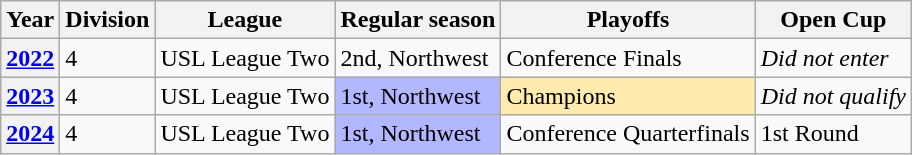<table class="wikitable plainrowheaders">
<tr>
<th scope="col">Year</th>
<th scope="col">Division</th>
<th scope="col">League</th>
<th scope="col">Regular season</th>
<th scope="col">Playoffs</th>
<th scope="col">Open Cup</th>
</tr>
<tr>
<th scope="row"><a href='#'>2022</a></th>
<td>4</td>
<td>USL League Two</td>
<td>2nd, Northwest</td>
<td>Conference Finals</td>
<td><em>Did not enter</em></td>
</tr>
<tr>
<th scope="row"><a href='#'>2023</a></th>
<td>4</td>
<td>USL League Two</td>
<td bgcolor="B3B7FF">1st, Northwest</td>
<td bgcolor="FFEBAD">Champions</td>
<td><em>Did not qualify</em></td>
</tr>
<tr>
<th scope="row"><a href='#'>2024</a></th>
<td>4</td>
<td>USL League Two</td>
<td bgcolor="B3B7FF">1st, Northwest</td>
<td>Conference Quarterfinals</td>
<td>1st Round</td>
</tr>
</table>
